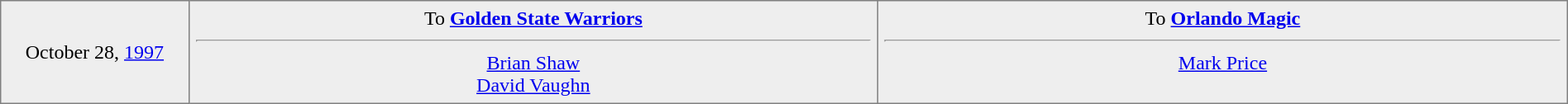<table border="1" style="border-collapse:collapse; text-align:center; width:100%;"  cellpadding="5">
<tr style="background:#eee;">
<td style="width:12%">October 28, <a href='#'>1997</a></td>
<td style="width:44%" valign="top">To <strong><a href='#'>Golden State Warriors</a></strong><hr><a href='#'>Brian Shaw</a><br><a href='#'>David Vaughn</a></td>
<td style="width:44%" valign="top">To <strong><a href='#'>Orlando Magic</a></strong><hr><a href='#'>Mark Price</a></td>
</tr>
</table>
